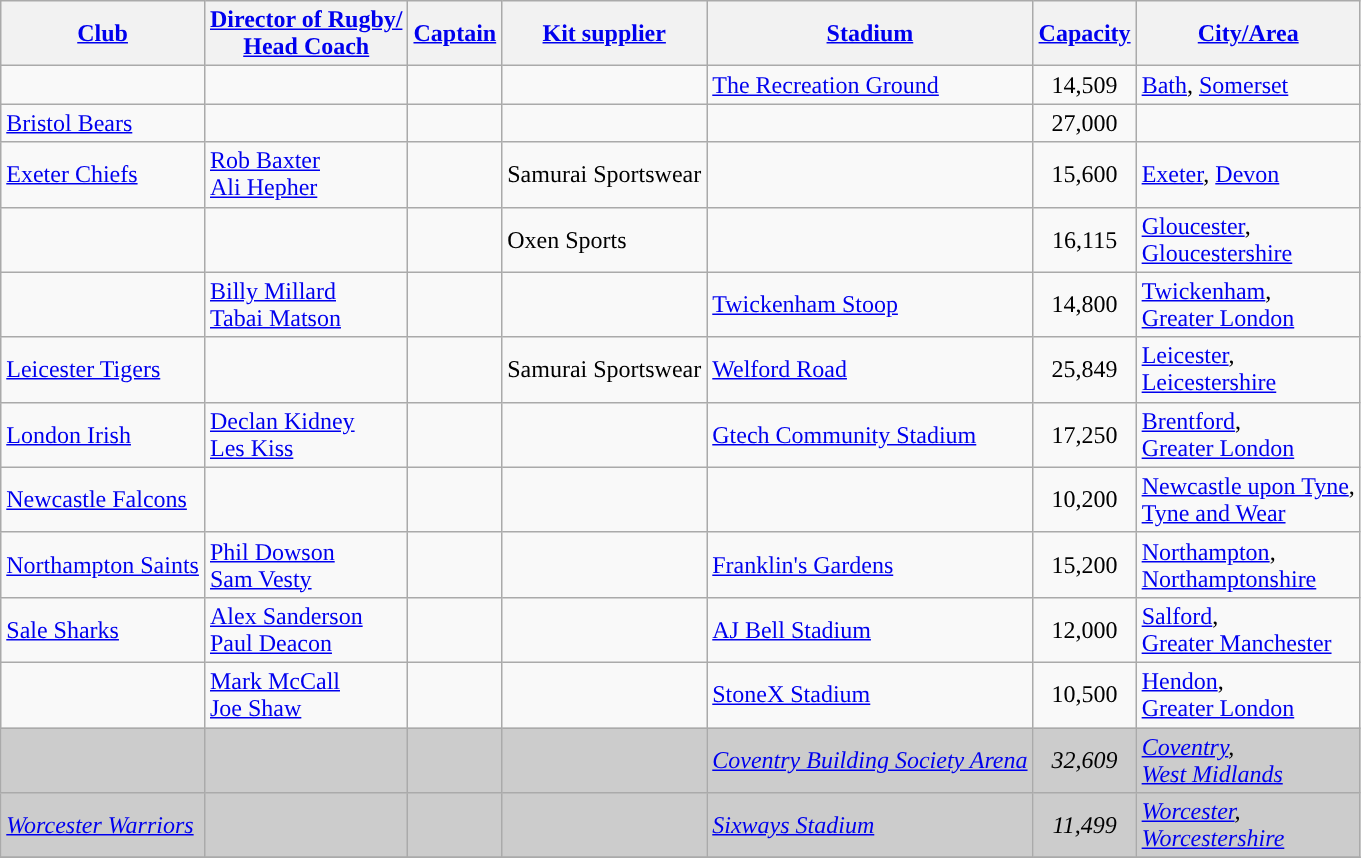<table class="wikitable sortable">
<tr>
<th><a href='#'>Club</a></th>
<th><a href='#'>Director of Rugby/<br>Head Coach</a></th>
<th><a href='#'>Captain</a></th>
<th><a href='#'>Kit supplier</a></th>
<th><a href='#'>Stadium</a></th>
<th><a href='#'>Capacity</a></th>
<th><a href='#'>City/Area</a></th>
</tr>
<tr>
<td></td>
<td></td>
<td></td>
<td></td>
<td><a href='#'>The Recreation Ground</a></td>
<td align=center>14,509</td>
<td><a href='#'>Bath</a>, <a href='#'>Somerset</a></td>
</tr>
<tr>
<td><a href='#'>Bristol Bears</a></td>
<td></td>
<td></td>
<td></td>
<td></td>
<td align=center>27,000</td>
<td></td>
</tr>
<tr>
<td><a href='#'>Exeter Chiefs</a></td>
<td> <a href='#'>Rob Baxter</a><br> <a href='#'>Ali Hepher</a></td>
<td></td>
<td>Samurai Sportswear</td>
<td></td>
<td align=center>15,600</td>
<td><a href='#'>Exeter</a>, <a href='#'>Devon</a></td>
</tr>
<tr>
<td></td>
<td></td>
<td></td>
<td>Oxen Sports</td>
<td></td>
<td align=center>16,115</td>
<td><a href='#'>Gloucester</a>,<br><a href='#'>Gloucestershire</a></td>
</tr>
<tr>
<td></td>
<td> <a href='#'>Billy Millard</a><br> <a href='#'>Tabai Matson</a></td>
<td></td>
<td></td>
<td><a href='#'>Twickenham Stoop</a></td>
<td align=center>14,800</td>
<td><a href='#'>Twickenham</a>,<br><a href='#'>Greater London</a></td>
</tr>
<tr>
<td><a href='#'>Leicester Tigers</a></td>
<td></td>
<td></td>
<td>Samurai Sportswear</td>
<td><a href='#'>Welford Road</a></td>
<td align=center>25,849</td>
<td><a href='#'>Leicester</a>,<br><a href='#'>Leicestershire</a></td>
</tr>
<tr>
<td><a href='#'>London Irish</a></td>
<td> <a href='#'>Declan Kidney</a><br> <a href='#'>Les Kiss</a></td>
<td></td>
<td></td>
<td><a href='#'>Gtech Community Stadium</a></td>
<td align=center>17,250</td>
<td><a href='#'>Brentford</a>,<br><a href='#'>Greater London</a></td>
</tr>
<tr>
<td><a href='#'>Newcastle Falcons</a></td>
<td></td>
<td></td>
<td></td>
<td></td>
<td align=center>10,200</td>
<td><a href='#'>Newcastle upon Tyne</a>,<br><a href='#'>Tyne and Wear</a></td>
</tr>
<tr>
<td><a href='#'>Northampton Saints</a></td>
<td> <a href='#'>Phil Dowson</a><br> <a href='#'>Sam Vesty</a></td>
<td></td>
<td></td>
<td><a href='#'>Franklin's Gardens</a></td>
<td align=center>15,200</td>
<td><a href='#'>Northampton</a>,<br><a href='#'>Northamptonshire</a></td>
</tr>
<tr>
<td><a href='#'>Sale Sharks</a></td>
<td> <a href='#'>Alex Sanderson</a><br> <a href='#'>Paul Deacon</a></td>
<td></td>
<td></td>
<td><a href='#'>AJ Bell Stadium</a></td>
<td align=center>12,000</td>
<td><a href='#'>Salford</a>,<br><a href='#'>Greater Manchester</a></td>
</tr>
<tr>
<td></td>
<td> <a href='#'>Mark McCall</a><br> <a href='#'>Joe Shaw</a></td>
<td></td>
<td></td>
<td><a href='#'>StoneX Stadium</a></td>
<td align=center>10,500</td>
<td><a href='#'>Hendon</a>,<br><a href='#'>Greater London</a></td>
</tr>
<tr style="background-color:#cccccc;">
<td><em></em></td>
<td><em></em></td>
<td><em></em></td>
<td><em></em></td>
<td><em><a href='#'>Coventry Building Society Arena</a></em></td>
<td align=center><em>32,609</em></td>
<td><em><a href='#'>Coventry</a>,<br><a href='#'>West Midlands</a></em></td>
</tr>
<tr style="background-color:#cccccc;">
<td><em><a href='#'>Worcester Warriors</a></em></td>
<td><em></em></td>
<td><em></em></td>
<td><em></em></td>
<td><em><a href='#'>Sixways Stadium</a></em></td>
<td align=center><em>11,499</em></td>
<td><em><a href='#'>Worcester</a>,<br><a href='#'>Worcestershire</a></em></td>
</tr>
<tr>
</tr>
</table>
